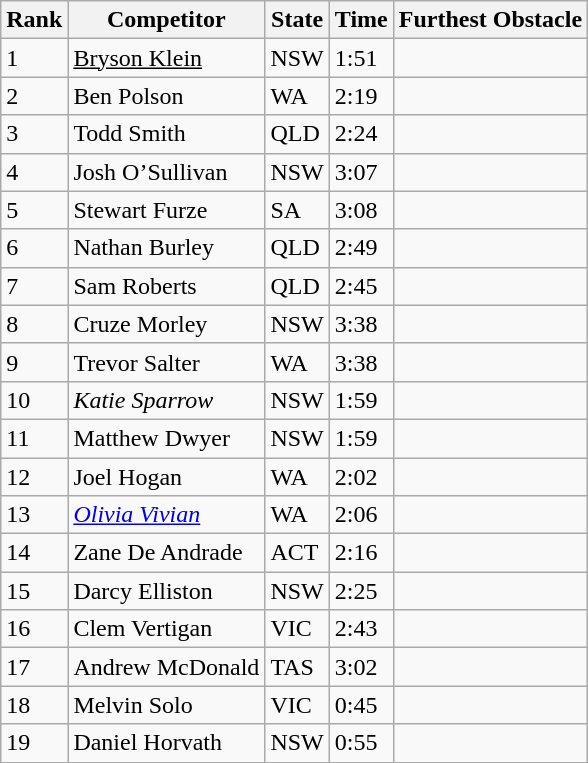<table class="wikitable sortable mw-collapsible">
<tr>
<th>Rank</th>
<th>Competitor</th>
<th>State</th>
<th>Time</th>
<th>Furthest Obstacle</th>
</tr>
<tr>
<td>1</td>
<td><u>Bryson Klein</u></td>
<td>NSW</td>
<td>1:51</td>
<td></td>
</tr>
<tr>
<td>2</td>
<td>Ben Polson</td>
<td>WA</td>
<td>2:19</td>
<td></td>
</tr>
<tr>
<td>3</td>
<td>Todd Smith</td>
<td>QLD</td>
<td>2:24</td>
<td></td>
</tr>
<tr>
<td>4</td>
<td>Josh O’Sullivan</td>
<td>NSW</td>
<td>3:07</td>
<td></td>
</tr>
<tr>
<td>5</td>
<td>Stewart Furze</td>
<td>SA</td>
<td>3:08</td>
<td></td>
</tr>
<tr>
<td>6</td>
<td>Nathan Burley</td>
<td>QLD</td>
<td>2:49</td>
<td></td>
</tr>
<tr>
<td>7</td>
<td>Sam Roberts</td>
<td>QLD</td>
<td>2:45</td>
<td></td>
</tr>
<tr>
<td>8</td>
<td>Cruze Morley</td>
<td>NSW</td>
<td>3:38</td>
<td></td>
</tr>
<tr>
<td>9</td>
<td>Trevor Salter</td>
<td>WA</td>
<td>3:38</td>
<td></td>
</tr>
<tr>
<td>10</td>
<td><em>Katie Sparrow</em></td>
<td>NSW</td>
<td>1:59</td>
<td></td>
</tr>
<tr>
<td>11</td>
<td>Matthew Dwyer</td>
<td>NSW</td>
<td>1:59</td>
<td></td>
</tr>
<tr>
<td>12</td>
<td>Joel Hogan</td>
<td>WA</td>
<td>2:02</td>
<td></td>
</tr>
<tr>
<td>13</td>
<td><em><a href='#'>Olivia Vivian</a></em></td>
<td>WA</td>
<td>2:06</td>
<td></td>
</tr>
<tr>
<td>14</td>
<td>Zane De Andrade</td>
<td>ACT</td>
<td>2:16</td>
<td></td>
</tr>
<tr>
<td>15</td>
<td>Darcy Elliston</td>
<td>NSW</td>
<td>2:25</td>
<td></td>
</tr>
<tr>
<td>16</td>
<td>Clem Vertigan</td>
<td>VIC</td>
<td>2:43</td>
<td></td>
</tr>
<tr>
<td>17</td>
<td>Andrew McDonald</td>
<td>TAS</td>
<td>3:02</td>
<td></td>
</tr>
<tr>
<td>18</td>
<td>Melvin Solo</td>
<td>VIC</td>
<td>0:45</td>
<td></td>
</tr>
<tr>
<td>19</td>
<td>Daniel Horvath</td>
<td>NSW</td>
<td>0:55</td>
<td></td>
</tr>
</table>
